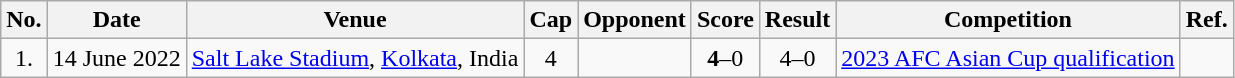<table class="wikitable">
<tr>
<th>No.</th>
<th>Date</th>
<th>Venue</th>
<th>Cap</th>
<th>Opponent</th>
<th>Score</th>
<th>Result</th>
<th>Competition</th>
<th>Ref.</th>
</tr>
<tr>
<td align=center>1.</td>
<td>14 June 2022</td>
<td><a href='#'>Salt Lake Stadium</a>, <a href='#'>Kolkata</a>, India</td>
<td align=center>4</td>
<td></td>
<td align=center><strong>4</strong>–0</td>
<td align=center>4–0</td>
<td><a href='#'>2023 AFC Asian Cup qualification</a></td>
<td></td>
</tr>
</table>
